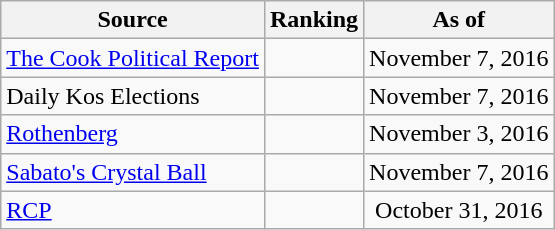<table class="wikitable" style="text-align:center">
<tr>
<th>Source</th>
<th>Ranking</th>
<th>As of</th>
</tr>
<tr>
<td align=left><a href='#'>The Cook Political Report</a></td>
<td></td>
<td>November 7, 2016</td>
</tr>
<tr>
<td align=left>Daily Kos Elections</td>
<td></td>
<td>November 7, 2016</td>
</tr>
<tr>
<td align=left><a href='#'>Rothenberg</a></td>
<td></td>
<td>November 3, 2016</td>
</tr>
<tr>
<td align=left><a href='#'>Sabato's Crystal Ball</a></td>
<td></td>
<td>November 7, 2016</td>
</tr>
<tr>
<td align="left"><a href='#'>RCP</a></td>
<td></td>
<td>October 31, 2016</td>
</tr>
</table>
